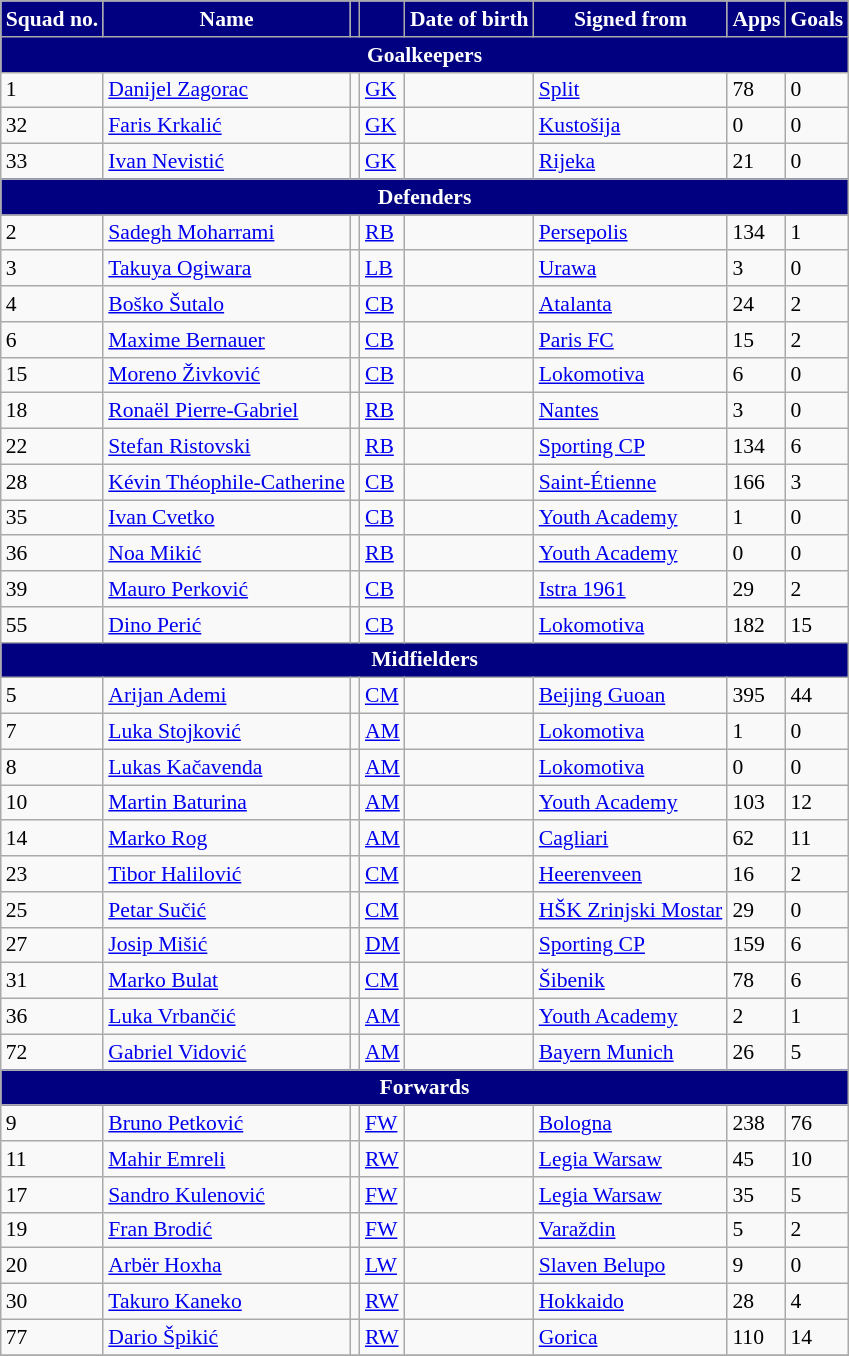<table class="wikitable" style="text-align:left; font-size:90%;">
<tr>
<th style="background:#000080; color:white; text-align:center;">Squad no.</th>
<th style="background:#000080; color:white; text-align:center;">Name</th>
<th style="background:#000080; color:white; text-align:center;"></th>
<th style="background:#000080; color:white; text-align:center;"></th>
<th style="background:#000080; color:white; text-align:center;">Date of birth</th>
<th style="background:#000080; color:white; text-align:center;">Signed from</th>
<th style="background:#000080; color:white; text-align:center;">Apps</th>
<th style="background:#000080; color:white; text-align:center;">Goals</th>
</tr>
<tr>
<th colspan="8" style="background:#000080; color:white; text-align:center"><strong>Goalkeepers</strong></th>
</tr>
<tr>
<td>1</td>
<td><a href='#'>Danijel Zagorac</a></td>
<td></td>
<td><a href='#'>GK</a></td>
<td></td>
<td> <a href='#'>Split</a></td>
<td>78</td>
<td>0</td>
</tr>
<tr>
<td>32</td>
<td><a href='#'>Faris Krkalić</a></td>
<td></td>
<td><a href='#'>GK</a></td>
<td></td>
<td> <a href='#'>Kustošija</a></td>
<td>0</td>
<td>0</td>
</tr>
<tr>
<td>33</td>
<td><a href='#'>Ivan Nevistić</a></td>
<td></td>
<td><a href='#'>GK</a></td>
<td></td>
<td> <a href='#'>Rijeka</a></td>
<td>21</td>
<td>0</td>
</tr>
<tr>
<th colspan="8" style="background:#000080; color:white; text-align:center"><strong>Defenders</strong></th>
</tr>
<tr>
<td>2</td>
<td><a href='#'>Sadegh Moharrami</a></td>
<td></td>
<td><a href='#'>RB</a></td>
<td></td>
<td> <a href='#'>Persepolis</a></td>
<td>134</td>
<td>1</td>
</tr>
<tr>
<td>3</td>
<td><a href='#'>Takuya Ogiwara</a></td>
<td></td>
<td><a href='#'>LB</a></td>
<td></td>
<td> <a href='#'>Urawa</a></td>
<td>3</td>
<td>0</td>
</tr>
<tr>
<td>4</td>
<td><a href='#'>Boško Šutalo</a></td>
<td></td>
<td><a href='#'>CB</a></td>
<td></td>
<td> <a href='#'>Atalanta</a></td>
<td>24</td>
<td>2</td>
</tr>
<tr>
<td>6</td>
<td><a href='#'>Maxime Bernauer</a></td>
<td></td>
<td><a href='#'>CB</a></td>
<td></td>
<td> <a href='#'>Paris FC</a></td>
<td>15</td>
<td>2</td>
</tr>
<tr>
<td>15</td>
<td><a href='#'>Moreno Živković</a></td>
<td></td>
<td><a href='#'>CB</a></td>
<td></td>
<td> <a href='#'>Lokomotiva</a></td>
<td>6</td>
<td>0</td>
</tr>
<tr>
<td>18</td>
<td><a href='#'>Ronaël Pierre-Gabriel</a></td>
<td></td>
<td><a href='#'>RB</a></td>
<td></td>
<td> <a href='#'>Nantes</a></td>
<td>3</td>
<td>0</td>
</tr>
<tr>
<td>22</td>
<td><a href='#'>Stefan Ristovski</a></td>
<td></td>
<td><a href='#'>RB</a></td>
<td></td>
<td> <a href='#'>Sporting CP</a></td>
<td>134</td>
<td>6</td>
</tr>
<tr>
<td>28</td>
<td><a href='#'>Kévin Théophile-Catherine</a></td>
<td></td>
<td><a href='#'>CB</a></td>
<td></td>
<td> <a href='#'>Saint-Étienne</a></td>
<td>166</td>
<td>3</td>
</tr>
<tr>
<td>35</td>
<td><a href='#'>Ivan Cvetko</a></td>
<td></td>
<td><a href='#'>CB</a></td>
<td></td>
<td> <a href='#'>Youth Academy</a></td>
<td>1</td>
<td>0</td>
</tr>
<tr>
<td>36</td>
<td><a href='#'>Noa Mikić</a></td>
<td></td>
<td><a href='#'>RB</a></td>
<td></td>
<td> <a href='#'>Youth Academy</a></td>
<td>0</td>
<td>0</td>
</tr>
<tr>
<td>39</td>
<td><a href='#'>Mauro Perković</a></td>
<td></td>
<td><a href='#'>CB</a></td>
<td></td>
<td> <a href='#'>Istra 1961</a></td>
<td>29</td>
<td>2</td>
</tr>
<tr>
<td>55</td>
<td><a href='#'>Dino Perić</a></td>
<td></td>
<td><a href='#'>CB</a></td>
<td></td>
<td> <a href='#'>Lokomotiva</a></td>
<td>182</td>
<td>15</td>
</tr>
<tr>
<th colspan="8" style="background:#000080; color:white; text-align:center"><strong>Midfielders</strong></th>
</tr>
<tr>
<td>5</td>
<td><a href='#'>Arijan Ademi</a></td>
<td></td>
<td><a href='#'>CM</a></td>
<td></td>
<td> <a href='#'>Beijing Guoan</a></td>
<td>395</td>
<td>44</td>
</tr>
<tr>
<td>7</td>
<td><a href='#'>Luka Stojković</a></td>
<td></td>
<td><a href='#'>AM</a></td>
<td></td>
<td> <a href='#'>Lokomotiva</a></td>
<td>1</td>
<td>0</td>
</tr>
<tr>
<td>8</td>
<td><a href='#'>Lukas Kačavenda</a></td>
<td></td>
<td><a href='#'>AM</a></td>
<td></td>
<td> <a href='#'>Lokomotiva</a></td>
<td>0</td>
<td>0</td>
</tr>
<tr>
<td>10</td>
<td><a href='#'>Martin Baturina</a></td>
<td></td>
<td><a href='#'>AM</a></td>
<td></td>
<td> <a href='#'>Youth Academy</a></td>
<td>103</td>
<td>12</td>
</tr>
<tr>
<td>14</td>
<td><a href='#'>Marko Rog</a></td>
<td></td>
<td><a href='#'>AM</a></td>
<td></td>
<td> <a href='#'>Cagliari</a></td>
<td>62</td>
<td>11</td>
</tr>
<tr>
<td>23</td>
<td><a href='#'>Tibor Halilović</a></td>
<td></td>
<td><a href='#'>CM</a></td>
<td></td>
<td> <a href='#'>Heerenveen</a></td>
<td>16</td>
<td>2</td>
</tr>
<tr>
<td>25</td>
<td><a href='#'>Petar Sučić</a></td>
<td></td>
<td><a href='#'>CM</a></td>
<td></td>
<td> <a href='#'>HŠK Zrinjski Mostar</a></td>
<td>29</td>
<td>0</td>
</tr>
<tr>
<td>27</td>
<td><a href='#'>Josip Mišić</a></td>
<td></td>
<td><a href='#'>DM</a></td>
<td></td>
<td> <a href='#'>Sporting CP</a></td>
<td>159</td>
<td>6</td>
</tr>
<tr>
<td>31</td>
<td><a href='#'>Marko Bulat</a></td>
<td></td>
<td><a href='#'>CM</a></td>
<td></td>
<td> <a href='#'>Šibenik</a></td>
<td>78</td>
<td>6</td>
</tr>
<tr>
<td>36</td>
<td><a href='#'>Luka Vrbančić</a></td>
<td></td>
<td><a href='#'>AM</a></td>
<td></td>
<td> <a href='#'>Youth Academy</a></td>
<td>2</td>
<td>1</td>
</tr>
<tr>
<td>72</td>
<td><a href='#'>Gabriel Vidović</a></td>
<td></td>
<td><a href='#'>AM</a></td>
<td></td>
<td> <a href='#'>Bayern Munich</a></td>
<td>26</td>
<td>5</td>
</tr>
<tr>
<th colspan="8" style="background:#000080; color:white; text-align:center"><strong>Forwards</strong></th>
</tr>
<tr>
<td>9</td>
<td><a href='#'>Bruno Petković</a></td>
<td></td>
<td><a href='#'>FW</a></td>
<td></td>
<td> <a href='#'>Bologna</a></td>
<td>238</td>
<td>76</td>
</tr>
<tr>
<td>11</td>
<td><a href='#'>Mahir Emreli</a></td>
<td></td>
<td><a href='#'>RW</a></td>
<td></td>
<td> <a href='#'>Legia Warsaw</a></td>
<td>45</td>
<td>10</td>
</tr>
<tr>
<td>17</td>
<td><a href='#'>Sandro Kulenović</a></td>
<td></td>
<td><a href='#'>FW</a></td>
<td></td>
<td> <a href='#'>Legia Warsaw</a></td>
<td>35</td>
<td>5</td>
</tr>
<tr>
<td>19</td>
<td><a href='#'>Fran Brodić</a></td>
<td></td>
<td><a href='#'>FW</a></td>
<td></td>
<td> <a href='#'>Varaždin</a></td>
<td>5</td>
<td>2</td>
</tr>
<tr>
<td>20</td>
<td><a href='#'>Arbër Hoxha</a></td>
<td></td>
<td><a href='#'>LW</a></td>
<td></td>
<td> <a href='#'>Slaven Belupo</a></td>
<td>9</td>
<td>0</td>
</tr>
<tr>
<td>30</td>
<td><a href='#'>Takuro Kaneko</a></td>
<td></td>
<td><a href='#'>RW</a></td>
<td></td>
<td> <a href='#'>Hokkaido</a></td>
<td>28</td>
<td>4</td>
</tr>
<tr>
<td>77</td>
<td><a href='#'>Dario Špikić</a></td>
<td></td>
<td><a href='#'>RW</a></td>
<td></td>
<td> <a href='#'>Gorica</a></td>
<td>110</td>
<td>14</td>
</tr>
<tr>
</tr>
</table>
